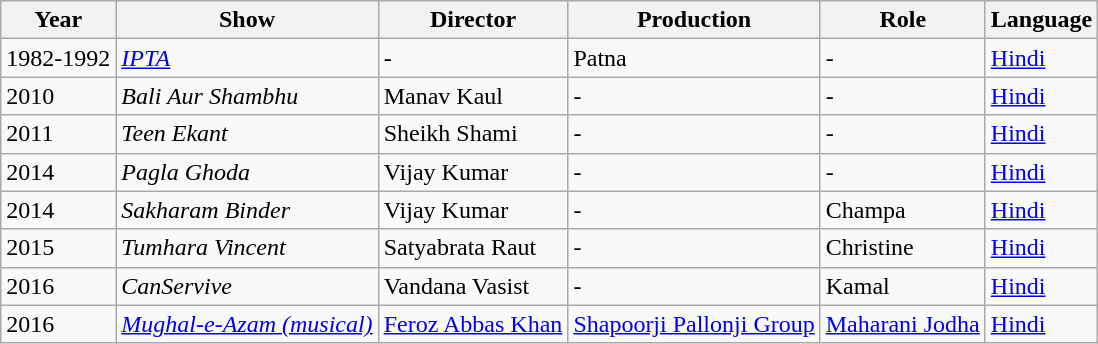<table class="wikitable sortable">
<tr>
<th scope="col">Year</th>
<th scope="col">Show</th>
<th scope="col">Director</th>
<th scope="col">Production</th>
<th scope="col">Role</th>
<th scope="col">Language</th>
</tr>
<tr>
<td>1982-1992</td>
<td><a href='#'><em>IPTA</em></a></td>
<td>-</td>
<td>Patna</td>
<td>-</td>
<td><a href='#'>Hindi</a></td>
</tr>
<tr>
<td>2010</td>
<td><em>Bali Aur Shambhu</em></td>
<td>Manav Kaul</td>
<td>-</td>
<td>-</td>
<td><a href='#'>Hindi</a></td>
</tr>
<tr>
<td>2011</td>
<td><em>Teen Ekant</em></td>
<td>Sheikh Shami</td>
<td>-</td>
<td>-</td>
<td><a href='#'>Hindi</a></td>
</tr>
<tr>
<td>2014</td>
<td><em>Pagla Ghoda</em></td>
<td>Vijay Kumar</td>
<td>-</td>
<td>-</td>
<td><a href='#'>Hindi</a></td>
</tr>
<tr>
<td>2014</td>
<td><em>Sakharam Binder</em></td>
<td>Vijay Kumar</td>
<td>-</td>
<td>Champa</td>
<td><a href='#'>Hindi</a></td>
</tr>
<tr>
<td>2015</td>
<td><em>Tumhara Vincent</em></td>
<td>Satyabrata Raut</td>
<td>-</td>
<td>Christine</td>
<td><a href='#'>Hindi</a></td>
</tr>
<tr>
<td>2016</td>
<td><em>CanServive</em></td>
<td>Vandana Vasist</td>
<td>-</td>
<td>Kamal</td>
<td><a href='#'>Hindi</a></td>
</tr>
<tr>
<td>2016</td>
<td><em><a href='#'>Mughal-e-Azam (musical)</a></em></td>
<td><a href='#'>Feroz Abbas Khan</a></td>
<td><a href='#'>Shapoorji Pallonji Group</a></td>
<td><a href='#'>Maharani Jodha</a></td>
<td><a href='#'>Hindi</a></td>
</tr>
</table>
